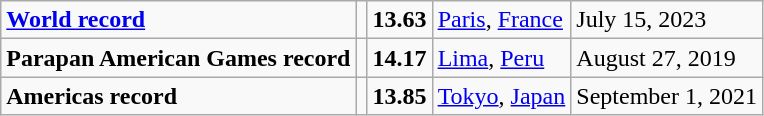<table class="wikitable">
<tr>
<td><strong><a href='#'>World record</a></strong></td>
<td></td>
<td><strong>13.63</strong></td>
<td><a href='#'>Paris</a>, <a href='#'>France</a></td>
<td>July 15, 2023</td>
</tr>
<tr>
<td><strong>Parapan American Games record</strong></td>
<td></td>
<td><strong>14.17</strong></td>
<td><a href='#'>Lima</a>, <a href='#'>Peru</a></td>
<td>August 27, 2019</td>
</tr>
<tr>
<td><strong>Americas record</strong></td>
<td></td>
<td><strong>13.85</strong></td>
<td><a href='#'>Tokyo</a>, <a href='#'>Japan</a></td>
<td>September 1, 2021</td>
</tr>
</table>
